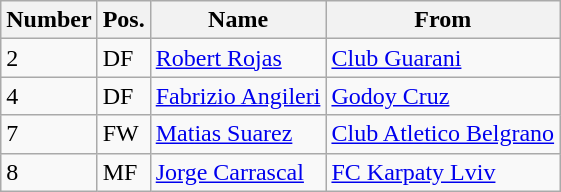<table class="wikitable">
<tr>
<th>Number</th>
<th>Pos.</th>
<th>Name</th>
<th>From</th>
</tr>
<tr>
<td>2</td>
<td>DF</td>
<td> <a href='#'>Robert Rojas</a></td>
<td> <a href='#'>Club Guarani</a></td>
</tr>
<tr>
<td>4</td>
<td>DF</td>
<td> <a href='#'>Fabrizio Angileri</a></td>
<td> <a href='#'>Godoy Cruz</a></td>
</tr>
<tr>
<td>7</td>
<td>FW</td>
<td> <a href='#'>Matias Suarez</a></td>
<td> <a href='#'>Club Atletico Belgrano</a></td>
</tr>
<tr>
<td>8</td>
<td>MF</td>
<td> <a href='#'>Jorge Carrascal</a></td>
<td> <a href='#'>FC Karpaty Lviv</a></td>
</tr>
</table>
